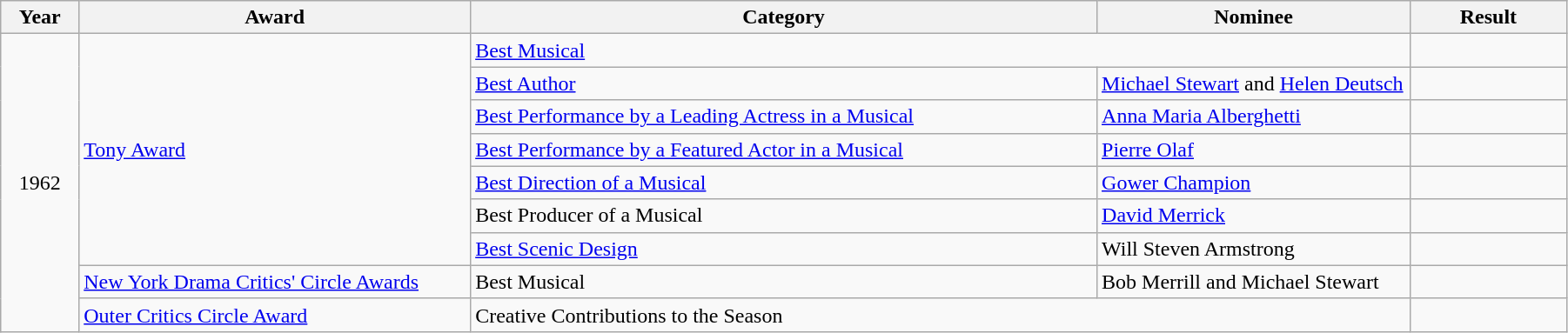<table class="wikitable" width="95%">
<tr>
<th width="5%">Year</th>
<th width="25%">Award</th>
<th width="40%">Category</th>
<th width="20%">Nominee</th>
<th width="10%">Result</th>
</tr>
<tr>
<td rowspan="9" align="center">1962</td>
<td rowspan="7"><a href='#'>Tony Award</a></td>
<td colspan="2"><a href='#'>Best Musical</a></td>
<td></td>
</tr>
<tr>
<td><a href='#'>Best Author</a></td>
<td><a href='#'>Michael Stewart</a> and <a href='#'>Helen Deutsch</a></td>
<td></td>
</tr>
<tr>
<td><a href='#'>Best Performance by a Leading Actress in a Musical</a></td>
<td><a href='#'>Anna Maria Alberghetti</a></td>
<td></td>
</tr>
<tr>
<td><a href='#'>Best Performance by a Featured Actor in a Musical</a></td>
<td><a href='#'>Pierre Olaf</a></td>
<td></td>
</tr>
<tr>
<td><a href='#'>Best Direction of a Musical</a></td>
<td><a href='#'>Gower Champion</a></td>
<td></td>
</tr>
<tr>
<td>Best Producer of a Musical</td>
<td><a href='#'>David Merrick</a></td>
<td></td>
</tr>
<tr>
<td><a href='#'>Best Scenic Design</a></td>
<td>Will Steven Armstrong</td>
<td></td>
</tr>
<tr>
<td><a href='#'>New York Drama Critics' Circle Awards</a></td>
<td>Best Musical</td>
<td>Bob Merrill and Michael Stewart</td>
<td></td>
</tr>
<tr>
<td><a href='#'>Outer Critics Circle Award</a></td>
<td colspan="2">Creative Contributions to the Season</td>
<td></td>
</tr>
</table>
